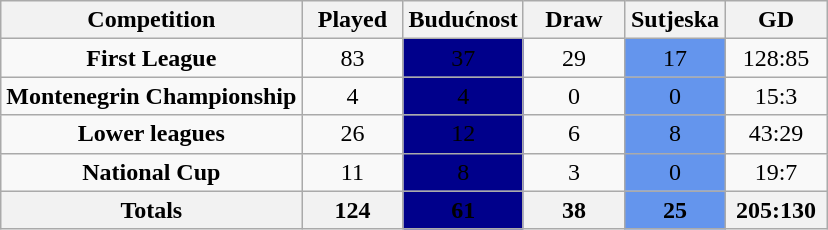<table class="wikitable" style="text-align:center">
<tr>
<th>Competition</th>
<th width=60>Played</th>
<th width=60>Budućnost</th>
<th width=60>Draw</th>
<th width=60>Sutjeska</th>
<th width=60>GD</th>
</tr>
<tr>
<td align=center><strong>First League</strong></td>
<td>83</td>
<td bgcolor="darkblue"><span>37</span></td>
<td>29</td>
<td bgcolor="cornflowerblue"><span>17</span></td>
<td>128:85</td>
</tr>
<tr>
<td align=center><strong>Montenegrin Championship</strong></td>
<td>4</td>
<td bgcolor="darkblue"><span>4</span></td>
<td>0</td>
<td bgcolor="cornflowerblue"><span>0</span></td>
<td>15:3</td>
</tr>
<tr>
<td align=center><strong>Lower leagues</strong></td>
<td>26</td>
<td bgcolor="darkblue"><span>12</span></td>
<td>6</td>
<td bgcolor="cornflowerblue"><span>8</span></td>
<td>43:29</td>
</tr>
<tr>
<td align=center><strong>National Cup</strong></td>
<td>11</td>
<td bgcolor="darkblue"><span>8</span></td>
<td>3</td>
<td bgcolor="cornflowerblue"><span>0</span></td>
<td>19:7</td>
</tr>
<tr class="sortbottom">
<th align=center>Totals</th>
<th>124</th>
<td bgcolor="darkblue"><span><strong>61</strong></span></td>
<th>38</th>
<td bgcolor="cornflowerblue"><span><strong>25</strong></span></td>
<th>205:130</th>
</tr>
</table>
